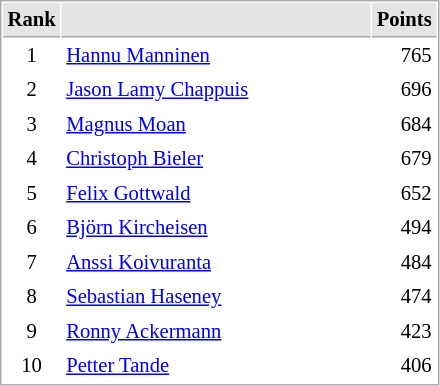<table cellspacing="1" cellpadding="3" style="border:1px solid #AAAAAA;font-size:86%">
<tr bgcolor="#E4E4E4">
<th style="border-bottom:1px solid #AAAAAA" width=10>Rank</th>
<th style="border-bottom:1px solid #AAAAAA" width=200></th>
<th style="border-bottom:1px solid #AAAAAA" width=20>Points</th>
</tr>
<tr>
<td align="center">1</td>
<td> <a href='#'>Hannu Manninen</a></td>
<td align="right">765</td>
</tr>
<tr>
<td align="center">2</td>
<td> <a href='#'>Jason Lamy Chappuis</a></td>
<td align="right">696</td>
</tr>
<tr>
<td align="center">3</td>
<td> <a href='#'>Magnus Moan</a></td>
<td align="right">684</td>
</tr>
<tr>
<td align="center">4</td>
<td> <a href='#'>Christoph Bieler</a></td>
<td align="right">679</td>
</tr>
<tr>
<td align="center">5</td>
<td> <a href='#'>Felix Gottwald</a></td>
<td align="right">652</td>
</tr>
<tr>
<td align="center">6</td>
<td> <a href='#'>Björn Kircheisen</a></td>
<td align="right">494</td>
</tr>
<tr>
<td align="center">7</td>
<td> <a href='#'>Anssi Koivuranta</a></td>
<td align="right">484</td>
</tr>
<tr>
<td align="center">8</td>
<td> <a href='#'>Sebastian Haseney</a></td>
<td align="right">474</td>
</tr>
<tr>
<td align="center">9</td>
<td> <a href='#'>Ronny Ackermann</a></td>
<td align="right">423</td>
</tr>
<tr>
<td align="center">10</td>
<td> <a href='#'>Petter Tande</a></td>
<td align="right">406</td>
</tr>
</table>
